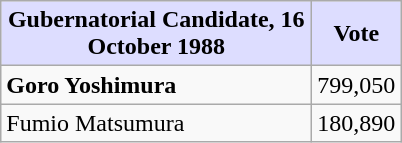<table class="wikitable">
<tr>
<th style="background:#ddf; width:200px;">Gubernatorial Candidate, 16 October 1988</th>
<th style="background:#ddf; width:50px;">Vote</th>
</tr>
<tr>
<td><strong>Goro Yoshimura</strong></td>
<td>799,050</td>
</tr>
<tr>
<td>Fumio Matsumura</td>
<td>180,890</td>
</tr>
</table>
